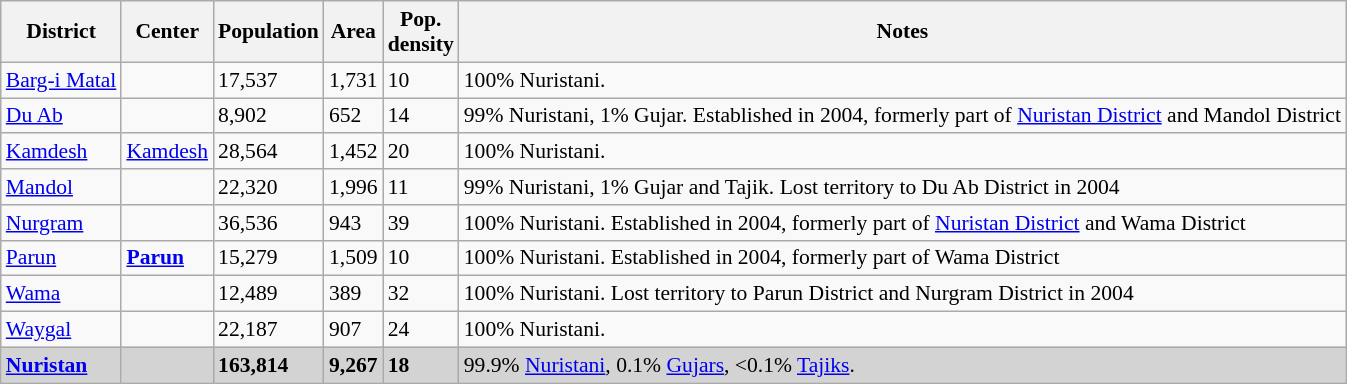<table class="wikitable sortable" style="font-size:90%;">
<tr>
<th>District</th>
<th>Center</th>
<th>Population</th>
<th>Area</th>
<th>Pop.<br>density</th>
<th>Notes</th>
</tr>
<tr>
<td><a href='#'>Barg-i Matal</a></td>
<td></td>
<td>17,537</td>
<td>1,731</td>
<td>10</td>
<td>100% Nuristani.</td>
</tr>
<tr>
<td><a href='#'>Du Ab</a></td>
<td></td>
<td>8,902</td>
<td>652</td>
<td>14</td>
<td>99% Nuristani, 1% Gujar. Established in 2004, formerly part of <a href='#'>Nuristan District</a> and Mandol District</td>
</tr>
<tr>
<td><a href='#'>Kamdesh</a></td>
<td><a href='#'>Kamdesh</a></td>
<td>28,564</td>
<td>1,452</td>
<td>20</td>
<td>100% Nuristani.</td>
</tr>
<tr>
<td><a href='#'>Mandol</a></td>
<td></td>
<td>22,320</td>
<td>1,996</td>
<td>11</td>
<td>99% Nuristani, 1% Gujar and Tajik. Lost territory to Du Ab District in 2004</td>
</tr>
<tr>
<td><a href='#'>Nurgram</a></td>
<td></td>
<td>36,536</td>
<td>943</td>
<td>39</td>
<td>100% Nuristani. Established in 2004, formerly part of <a href='#'>Nuristan District</a> and Wama District</td>
</tr>
<tr>
<td><a href='#'>Parun</a></td>
<td><strong><a href='#'>Parun</a></strong></td>
<td>15,279</td>
<td>1,509</td>
<td>10</td>
<td>100% Nuristani. Established in 2004, formerly part of Wama District</td>
</tr>
<tr>
<td><a href='#'>Wama</a></td>
<td></td>
<td>12,489</td>
<td>389</td>
<td>32</td>
<td>100% Nuristani. Lost territory to Parun District and Nurgram District in 2004</td>
</tr>
<tr>
<td><a href='#'>Waygal</a></td>
<td></td>
<td>22,187</td>
<td>907</td>
<td>24</td>
<td>100% Nuristani.</td>
</tr>
<tr bgcolor="#d3d3d3">
<td><strong><a href='#'>Nuristan</a></strong></td>
<td></td>
<td><strong>163,814</strong></td>
<td><strong>9,267</strong></td>
<td><strong>18</strong></td>
<td>99.9% <a href='#'>Nuristani</a>, 0.1% <a href='#'>Gujars</a>, <0.1% <a href='#'>Tajiks</a>.</td>
</tr>
</table>
